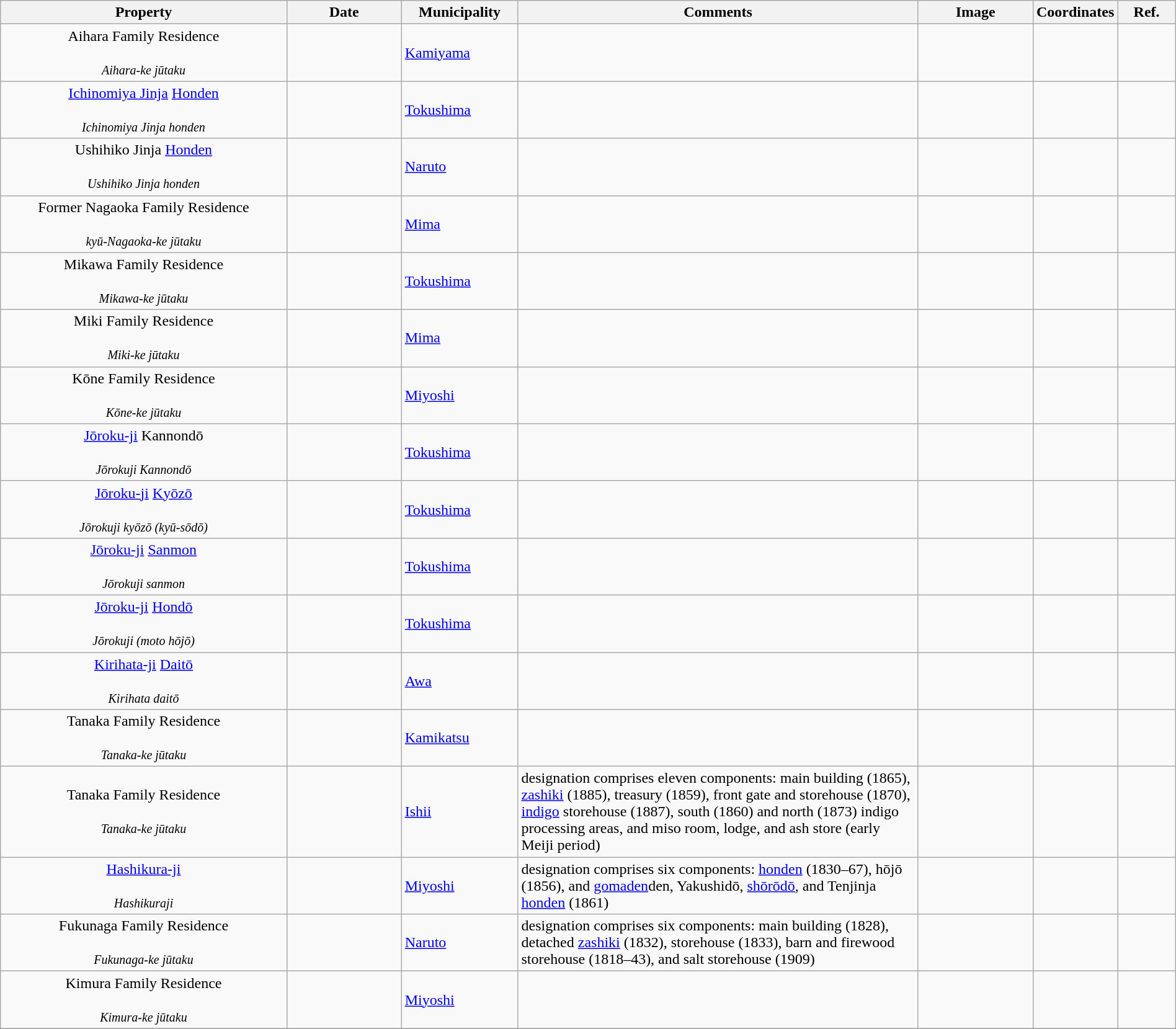<table class="wikitable sortable"  style="width:100%;">
<tr>
<th width="25%" align="left">Property</th>
<th width="10%" align="left">Date</th>
<th width="10%" align="left">Municipality</th>
<th width="35%" align="left" class="unsortable">Comments</th>
<th width="10%" align="left" class="unsortable">Image</th>
<th width="5%" align="left" class="unsortable">Coordinates</th>
<th width="5%" align="left" class="unsortable">Ref.</th>
</tr>
<tr>
<td align="center">Aihara Family Residence<br><br><small><em>Aihara-ke jūtaku</em></small></td>
<td></td>
<td><a href='#'>Kamiyama</a></td>
<td></td>
<td></td>
<td></td>
<td></td>
</tr>
<tr>
<td align="center"><a href='#'>Ichinomiya Jinja</a> <a href='#'>Honden</a><br><br><small><em>Ichinomiya Jinja honden</em></small></td>
<td></td>
<td><a href='#'>Tokushima</a></td>
<td></td>
<td></td>
<td></td>
<td></td>
</tr>
<tr>
<td align="center">Ushihiko Jinja <a href='#'>Honden</a><br><br><small><em>Ushihiko Jinja honden</em></small></td>
<td></td>
<td><a href='#'>Naruto</a></td>
<td></td>
<td></td>
<td></td>
<td></td>
</tr>
<tr>
<td align="center">Former Nagaoka Family Residence<br><br><small><em>kyū-Nagaoka-ke jūtaku</em></small></td>
<td></td>
<td><a href='#'>Mima</a></td>
<td></td>
<td></td>
<td></td>
<td></td>
</tr>
<tr>
<td align="center">Mikawa Family Residence<br><br><small><em>Mikawa-ke jūtaku</em></small></td>
<td></td>
<td><a href='#'>Tokushima</a></td>
<td></td>
<td></td>
<td></td>
<td></td>
</tr>
<tr>
<td align="center">Miki Family Residence<br><br><small><em>Miki-ke jūtaku</em></small></td>
<td></td>
<td><a href='#'>Mima</a></td>
<td></td>
<td></td>
<td></td>
<td></td>
</tr>
<tr>
<td align="center">Kōne Family Residence<br><br><small><em>Kōne-ke jūtaku</em></small></td>
<td></td>
<td><a href='#'>Miyoshi</a></td>
<td></td>
<td></td>
<td></td>
<td></td>
</tr>
<tr>
<td align="center"><a href='#'>Jōroku-ji</a> Kannondō<br><br><small><em>Jōrokuji Kannondō</em></small></td>
<td></td>
<td><a href='#'>Tokushima</a></td>
<td></td>
<td></td>
<td></td>
<td></td>
</tr>
<tr>
<td align="center"><a href='#'>Jōroku-ji</a> <a href='#'>Kyōzō</a><br><br><small><em>Jōrokuji kyōzō (kyū-sōdō)</em></small></td>
<td></td>
<td><a href='#'>Tokushima</a></td>
<td></td>
<td></td>
<td></td>
<td></td>
</tr>
<tr>
<td align="center"><a href='#'>Jōroku-ji</a> <a href='#'>Sanmon</a><br><br><small><em>Jōrokuji sanmon</em></small></td>
<td></td>
<td><a href='#'>Tokushima</a></td>
<td></td>
<td></td>
<td></td>
<td></td>
</tr>
<tr>
<td align="center"><a href='#'>Jōroku-ji</a> <a href='#'>Hondō</a><br><br><small><em>Jōrokuji (moto hōjō)</em></small></td>
<td></td>
<td><a href='#'>Tokushima</a></td>
<td></td>
<td></td>
<td></td>
<td></td>
</tr>
<tr>
<td align="center"><a href='#'>Kirihata-ji</a> <a href='#'>Daitō</a><br><br><small><em>Kirihata daitō</em></small></td>
<td></td>
<td><a href='#'>Awa</a></td>
<td></td>
<td></td>
<td></td>
<td></td>
</tr>
<tr>
<td align="center">Tanaka Family Residence<br><br><small><em>Tanaka-ke jūtaku</em></small></td>
<td></td>
<td><a href='#'>Kamikatsu</a></td>
<td></td>
<td></td>
<td></td>
<td></td>
</tr>
<tr>
<td align="center">Tanaka Family Residence<br><br><small><em>Tanaka-ke jūtaku</em></small></td>
<td></td>
<td><a href='#'>Ishii</a></td>
<td>designation comprises eleven components: main building (1865), <a href='#'>zashiki</a> (1885), treasury (1859), front gate and storehouse (1870), <a href='#'>indigo</a> storehouse (1887), south (1860) and north (1873) indigo processing areas, and miso room, lodge, and ash store (early Meiji period)</td>
<td></td>
<td></td>
<td>          </td>
</tr>
<tr>
<td align="center"><a href='#'>Hashikura-ji</a><br><br><small><em>Hashikuraji</em></small></td>
<td></td>
<td><a href='#'>Miyoshi</a></td>
<td>designation comprises six components: <a href='#'>honden</a> (1830–67), hōjō (1856), and <a href='#'>gomaden</a>den, Yakushidō, <a href='#'>shōrō</a><a href='#'>dō</a>, and Tenjinja <a href='#'>honden</a> (1861)</td>
<td>     </td>
<td></td>
<td>     </td>
</tr>
<tr>
<td align="center">Fukunaga Family Residence<br><br><small><em>Fukunaga-ke jūtaku</em></small></td>
<td></td>
<td><a href='#'>Naruto</a></td>
<td>designation comprises six components: main building (1828), detached <a href='#'>zashiki</a> (1832), storehouse (1833), barn and firewood storehouse (1818–43), and salt storehouse (1909)</td>
<td></td>
<td></td>
<td>     </td>
</tr>
<tr>
<td align="center">Kimura Family Residence<br><br><small><em>Kimura-ke jūtaku</em></small></td>
<td></td>
<td><a href='#'>Miyoshi</a></td>
<td></td>
<td></td>
<td></td>
<td></td>
</tr>
<tr>
</tr>
</table>
